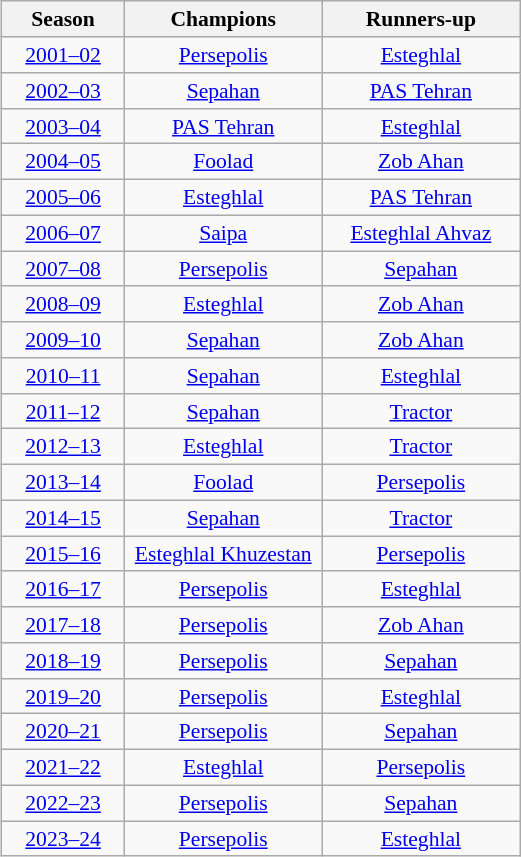<table class="wikitable" style="text-align:center;margin-left:1em;font-size:90%;float:right">
<tr>
<th style="width:75px;">Season</th>
<th style="width:125px;">Champions</th>
<th style="width:125px;">Runners-up</th>
</tr>
<tr>
<td style="text-align:center;"><a href='#'>2001–02</a></td>
<td><a href='#'>Persepolis</a></td>
<td><a href='#'>Esteghlal</a></td>
</tr>
<tr>
<td style="text-align:center;"><a href='#'>2002–03</a></td>
<td><a href='#'>Sepahan</a></td>
<td><a href='#'>PAS Tehran</a></td>
</tr>
<tr>
<td style="text-align:center;"><a href='#'>2003–04</a></td>
<td><a href='#'>PAS Tehran</a></td>
<td><a href='#'>Esteghlal</a></td>
</tr>
<tr>
<td style="text-align:center;"><a href='#'>2004–05</a></td>
<td><a href='#'>Foolad</a></td>
<td><a href='#'>Zob Ahan</a></td>
</tr>
<tr>
<td style="text-align:center;"><a href='#'>2005–06</a></td>
<td><a href='#'>Esteghlal</a></td>
<td><a href='#'>PAS Tehran</a></td>
</tr>
<tr>
<td style="text-align:center;"><a href='#'>2006–07</a></td>
<td><a href='#'>Saipa</a></td>
<td><a href='#'>Esteghlal Ahvaz</a></td>
</tr>
<tr>
<td style="text-align:center;"><a href='#'>2007–08</a></td>
<td><a href='#'>Persepolis</a></td>
<td><a href='#'>Sepahan</a></td>
</tr>
<tr>
<td style="text-align:center;"><a href='#'>2008–09</a></td>
<td><a href='#'>Esteghlal</a></td>
<td><a href='#'>Zob Ahan</a></td>
</tr>
<tr>
<td style="text-align:center;"><a href='#'>2009–10</a></td>
<td><a href='#'>Sepahan</a></td>
<td><a href='#'>Zob Ahan</a></td>
</tr>
<tr>
<td style="text-align:center;"><a href='#'>2010–11</a></td>
<td><a href='#'>Sepahan</a></td>
<td><a href='#'>Esteghlal</a></td>
</tr>
<tr>
<td style="text-align:center;"><a href='#'>2011–12</a></td>
<td><a href='#'>Sepahan</a></td>
<td><a href='#'>Tractor</a></td>
</tr>
<tr>
<td style="text-align:center;"><a href='#'>2012–13</a></td>
<td><a href='#'>Esteghlal</a></td>
<td><a href='#'>Tractor</a></td>
</tr>
<tr>
<td style="text-align:center;"><a href='#'>2013–14</a></td>
<td><a href='#'>Foolad</a></td>
<td><a href='#'>Persepolis</a></td>
</tr>
<tr>
<td style="text-align:center;"><a href='#'>2014–15</a></td>
<td><a href='#'>Sepahan</a></td>
<td><a href='#'>Tractor</a></td>
</tr>
<tr>
<td style="text-align:center;"><a href='#'>2015–16</a></td>
<td><a href='#'>Esteghlal Khuzestan</a></td>
<td><a href='#'>Persepolis</a></td>
</tr>
<tr>
<td style="text-align:center;"><a href='#'>2016–17</a></td>
<td><a href='#'>Persepolis</a></td>
<td><a href='#'>Esteghlal</a></td>
</tr>
<tr>
<td style="text-align:center;"><a href='#'>2017–18</a></td>
<td><a href='#'>Persepolis</a></td>
<td><a href='#'>Zob Ahan</a></td>
</tr>
<tr>
<td style="text-align:center;"><a href='#'>2018–19</a></td>
<td><a href='#'>Persepolis</a></td>
<td><a href='#'>Sepahan</a></td>
</tr>
<tr>
<td><a href='#'>2019–20</a></td>
<td><a href='#'>Persepolis</a></td>
<td><a href='#'>Esteghlal</a></td>
</tr>
<tr>
<td><a href='#'>2020–21</a></td>
<td><a href='#'>Persepolis</a></td>
<td><a href='#'>Sepahan</a></td>
</tr>
<tr>
<td><a href='#'>2021–22</a></td>
<td><a href='#'>Esteghlal</a></td>
<td><a href='#'>Persepolis</a></td>
</tr>
<tr>
<td><a href='#'>2022–23</a></td>
<td><a href='#'>Persepolis</a></td>
<td><a href='#'>Sepahan</a></td>
</tr>
<tr>
<td><a href='#'>2023–24</a></td>
<td><a href='#'>Persepolis</a></td>
<td><a href='#'>Esteghlal</a></td>
</tr>
</table>
